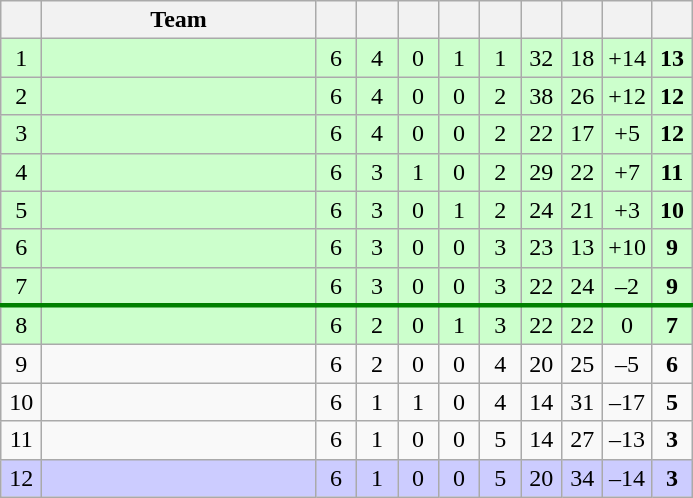<table class="wikitable" style="text-align: center;">
<tr>
<th width="20"></th>
<th style="width:175px;">Team</th>
<th width="20"></th>
<th width="20"></th>
<th width="20"></th>
<th width="20"></th>
<th width="20"></th>
<th width="20"></th>
<th width="20"></th>
<th width="20"></th>
<th width="20"></th>
</tr>
<tr bgcolor=#ccffcc>
<td>1</td>
<td align=left></td>
<td>6</td>
<td>4</td>
<td>0</td>
<td>1</td>
<td>1</td>
<td>32</td>
<td>18</td>
<td>+14</td>
<td><strong>13</strong></td>
</tr>
<tr bgcolor=#ccffcc>
<td>2</td>
<td align=left></td>
<td>6</td>
<td>4</td>
<td>0</td>
<td>0</td>
<td>2</td>
<td>38</td>
<td>26</td>
<td>+12</td>
<td><strong>12</strong></td>
</tr>
<tr bgcolor=#ccffcc>
<td>3</td>
<td align=left></td>
<td>6</td>
<td>4</td>
<td>0</td>
<td>0</td>
<td>2</td>
<td>22</td>
<td>17</td>
<td>+5</td>
<td><strong>12</strong></td>
</tr>
<tr bgcolor=#ccffcc>
<td>4</td>
<td align=left></td>
<td>6</td>
<td>3</td>
<td>1</td>
<td>0</td>
<td>2</td>
<td>29</td>
<td>22</td>
<td>+7</td>
<td><strong>11</strong></td>
</tr>
<tr bgcolor=#ccffcc>
<td>5</td>
<td align=left></td>
<td>6</td>
<td>3</td>
<td>0</td>
<td>1</td>
<td>2</td>
<td>24</td>
<td>21</td>
<td>+3</td>
<td><strong>10</strong></td>
</tr>
<tr bgcolor=#ccffcc>
<td>6</td>
<td align=left></td>
<td>6</td>
<td>3</td>
<td>0</td>
<td>0</td>
<td>3</td>
<td>23</td>
<td>13</td>
<td>+10</td>
<td><strong>9</strong></td>
</tr>
<tr bgcolor=#ccffcc>
<td>7</td>
<td align=left></td>
<td>6</td>
<td>3</td>
<td>0</td>
<td>0</td>
<td>3</td>
<td>22</td>
<td>24</td>
<td>–2</td>
<td><strong>9</strong></td>
</tr>
<tr style="border-bottom:3px solid green;">
</tr>
<tr bgcolor=#ccffcc>
<td>8</td>
<td align=left></td>
<td>6</td>
<td>2</td>
<td>0</td>
<td>1</td>
<td>3</td>
<td>22</td>
<td>22</td>
<td>0</td>
<td><strong>7</strong></td>
</tr>
<tr>
<td>9</td>
<td align=left></td>
<td>6</td>
<td>2</td>
<td>0</td>
<td>0</td>
<td>4</td>
<td>20</td>
<td>25</td>
<td>–5</td>
<td><strong>6</strong></td>
</tr>
<tr>
<td>10</td>
<td align=left></td>
<td>6</td>
<td>1</td>
<td>1</td>
<td>0</td>
<td>4</td>
<td>14</td>
<td>31</td>
<td>–17</td>
<td><strong>5</strong></td>
</tr>
<tr>
<td>11</td>
<td align=left></td>
<td>6</td>
<td>1</td>
<td>0</td>
<td>0</td>
<td>5</td>
<td>14</td>
<td>27</td>
<td>–13</td>
<td><strong>3</strong></td>
</tr>
<tr bgcolor=#ccccff>
<td>12</td>
<td align=left></td>
<td>6</td>
<td>1</td>
<td>0</td>
<td>0</td>
<td>5</td>
<td>20</td>
<td>34</td>
<td>–14</td>
<td><strong>3</strong></td>
</tr>
</table>
